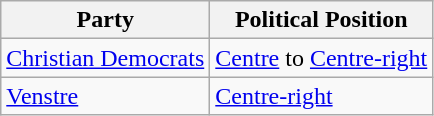<table class="wikitable mw-collapsible">
<tr>
<th>Party</th>
<th>Political Position</th>
</tr>
<tr>
<td><a href='#'>Christian Democrats</a></td>
<td><a href='#'>Centre</a> to <a href='#'>Centre-right</a></td>
</tr>
<tr>
<td><a href='#'>Venstre</a></td>
<td><a href='#'>Centre-right</a></td>
</tr>
</table>
